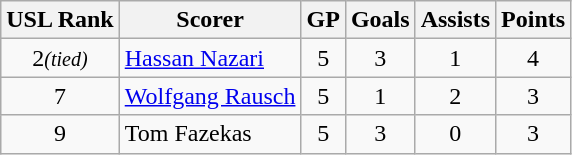<table class="wikitable">
<tr>
<th>USL Rank</th>
<th>Scorer</th>
<th>GP</th>
<th>Goals</th>
<th>Assists</th>
<th>Points</th>
</tr>
<tr>
<td align=center>2<small><em>(tied)</em></small></td>
<td><a href='#'>Hassan Nazari</a></td>
<td align=center>5</td>
<td align=center>3</td>
<td align=center>1</td>
<td align=center>4</td>
</tr>
<tr>
<td align=center>7</td>
<td><a href='#'>Wolfgang Rausch</a></td>
<td align=center>5</td>
<td align=center>1</td>
<td align=center>2</td>
<td align=center>3</td>
</tr>
<tr>
<td align=center>9</td>
<td>Tom Fazekas</td>
<td align=center>5</td>
<td align=center>3</td>
<td align=center>0</td>
<td align=center>3</td>
</tr>
</table>
